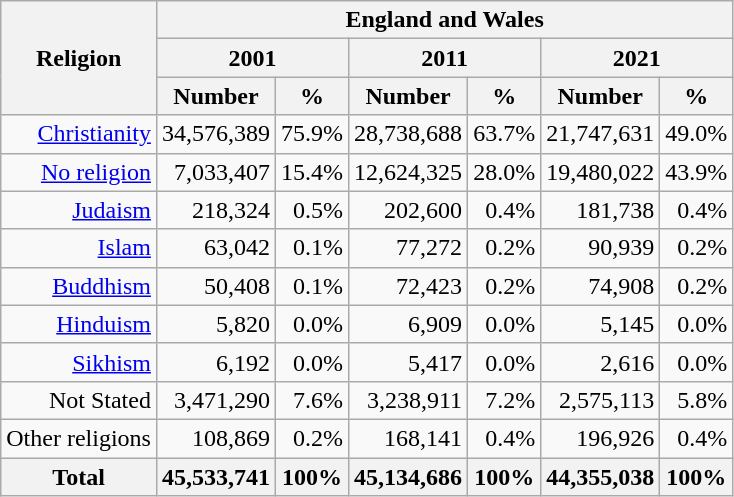<table class="wikitable" style="text-align:right;">
<tr>
<th rowspan="3">Religion</th>
<th colspan="6">England and Wales</th>
</tr>
<tr>
<th colspan="2">2001</th>
<th colspan="2">2011</th>
<th colspan="2">2021</th>
</tr>
<tr>
<th>Number</th>
<th>%</th>
<th>Number</th>
<th>%</th>
<th>Number</th>
<th>%</th>
</tr>
<tr>
<td> <a href='#'>Christianity</a></td>
<td>34,576,389</td>
<td>75.9%</td>
<td>28,738,688</td>
<td>63.7%</td>
<td>21,747,631</td>
<td>49.0%</td>
</tr>
<tr>
<td><a href='#'>No religion</a></td>
<td>7,033,407</td>
<td>15.4%</td>
<td>12,624,325</td>
<td>28.0%</td>
<td>19,480,022</td>
<td>43.9%</td>
</tr>
<tr>
<td> <a href='#'>Judaism</a></td>
<td>218,324</td>
<td>0.5%</td>
<td>202,600</td>
<td>0.4%</td>
<td>181,738</td>
<td>0.4%</td>
</tr>
<tr>
<td> <a href='#'>Islam</a></td>
<td>63,042</td>
<td>0.1%</td>
<td>77,272</td>
<td>0.2%</td>
<td>90,939</td>
<td>0.2%</td>
</tr>
<tr>
<td> <a href='#'>Buddhism</a></td>
<td>50,408</td>
<td>0.1%</td>
<td>72,423</td>
<td>0.2%</td>
<td>74,908</td>
<td>0.2%</td>
</tr>
<tr>
<td> <a href='#'>Hinduism</a></td>
<td>5,820</td>
<td>0.0%</td>
<td>6,909</td>
<td>0.0%</td>
<td>5,145</td>
<td>0.0%</td>
</tr>
<tr>
<td> <a href='#'>Sikhism</a></td>
<td>6,192</td>
<td>0.0%</td>
<td>5,417</td>
<td>0.0%</td>
<td>2,616</td>
<td>0.0%</td>
</tr>
<tr>
<td>Not Stated</td>
<td>3,471,290</td>
<td>7.6%</td>
<td>3,238,911</td>
<td>7.2%</td>
<td>2,575,113</td>
<td>5.8%</td>
</tr>
<tr>
<td>Other religions</td>
<td>108,869</td>
<td>0.2%</td>
<td>168,141</td>
<td>0.4%</td>
<td>196,926</td>
<td>0.4%</td>
</tr>
<tr>
<th>Total</th>
<th>45,533,741</th>
<th>100%</th>
<th>45,134,686</th>
<th>100%</th>
<th>44,355,038</th>
<th>100%</th>
</tr>
</table>
